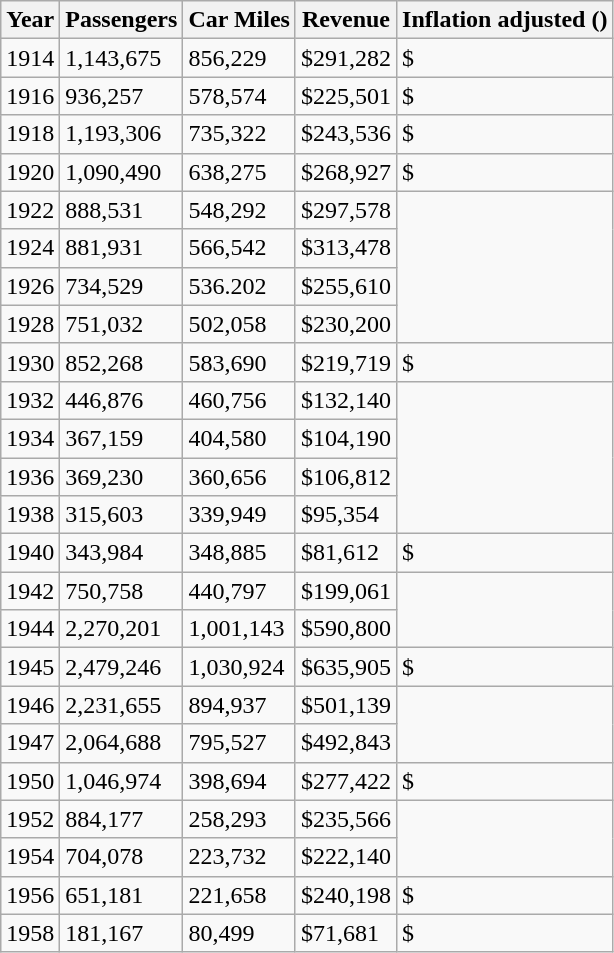<table class="wikitable sortable">
<tr>
<th>Year</th>
<th>Passengers</th>
<th>Car Miles</th>
<th>Revenue</th>
<th>Inflation adjusted ()</th>
</tr>
<tr>
<td>1914</td>
<td>1,143,675</td>
<td>856,229</td>
<td>$291,282</td>
<td>$</td>
</tr>
<tr>
<td>1916</td>
<td>936,257</td>
<td>578,574</td>
<td>$225,501</td>
<td>$</td>
</tr>
<tr>
<td>1918</td>
<td>1,193,306</td>
<td>735,322</td>
<td>$243,536</td>
<td>$</td>
</tr>
<tr>
<td>1920</td>
<td>1,090,490</td>
<td>638,275</td>
<td>$268,927</td>
<td>$</td>
</tr>
<tr>
<td>1922</td>
<td>888,531</td>
<td>548,292</td>
<td>$297,578</td>
</tr>
<tr>
<td>1924</td>
<td>881,931</td>
<td>566,542</td>
<td>$313,478</td>
</tr>
<tr>
<td>1926</td>
<td>734,529</td>
<td>536.202</td>
<td>$255,610</td>
</tr>
<tr>
<td>1928</td>
<td>751,032</td>
<td>502,058</td>
<td>$230,200</td>
</tr>
<tr>
<td>1930</td>
<td>852,268</td>
<td>583,690</td>
<td>$219,719</td>
<td>$</td>
</tr>
<tr>
<td>1932</td>
<td>446,876</td>
<td>460,756</td>
<td>$132,140</td>
</tr>
<tr>
<td>1934</td>
<td>367,159</td>
<td>404,580</td>
<td>$104,190</td>
</tr>
<tr>
<td>1936</td>
<td>369,230</td>
<td>360,656</td>
<td>$106,812</td>
</tr>
<tr>
<td>1938</td>
<td>315,603</td>
<td>339,949</td>
<td>$95,354</td>
</tr>
<tr>
<td>1940</td>
<td>343,984</td>
<td>348,885</td>
<td>$81,612</td>
<td>$</td>
</tr>
<tr>
<td>1942</td>
<td>750,758</td>
<td>440,797</td>
<td>$199,061</td>
</tr>
<tr>
<td>1944</td>
<td>2,270,201</td>
<td>1,001,143</td>
<td>$590,800</td>
</tr>
<tr>
<td>1945</td>
<td>2,479,246</td>
<td>1,030,924</td>
<td>$635,905</td>
<td>$</td>
</tr>
<tr>
<td>1946</td>
<td>2,231,655</td>
<td>894,937</td>
<td>$501,139</td>
</tr>
<tr>
<td>1947</td>
<td>2,064,688</td>
<td>795,527</td>
<td>$492,843</td>
</tr>
<tr>
<td>1950</td>
<td>1,046,974</td>
<td>398,694</td>
<td>$277,422</td>
<td>$</td>
</tr>
<tr>
<td>1952</td>
<td>884,177</td>
<td>258,293</td>
<td>$235,566</td>
</tr>
<tr>
<td>1954</td>
<td>704,078</td>
<td>223,732</td>
<td>$222,140</td>
</tr>
<tr>
<td>1956</td>
<td>651,181</td>
<td>221,658</td>
<td>$240,198</td>
<td>$</td>
</tr>
<tr>
<td>1958</td>
<td>181,167</td>
<td>80,499</td>
<td>$71,681</td>
<td>$</td>
</tr>
</table>
